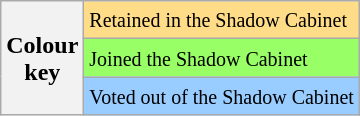<table class="wikitable">
<tr>
<th rowspan=3>Colour<br>key</th>
<td bgcolor=ffdd88><small>Retained in the Shadow Cabinet</small></td>
</tr>
<tr bgcolor=99ff66>
<td><small>Joined the Shadow Cabinet</small></td>
</tr>
<tr bgcolor=99ccff>
<td><small>Voted out of the Shadow Cabinet</small></td>
</tr>
</table>
